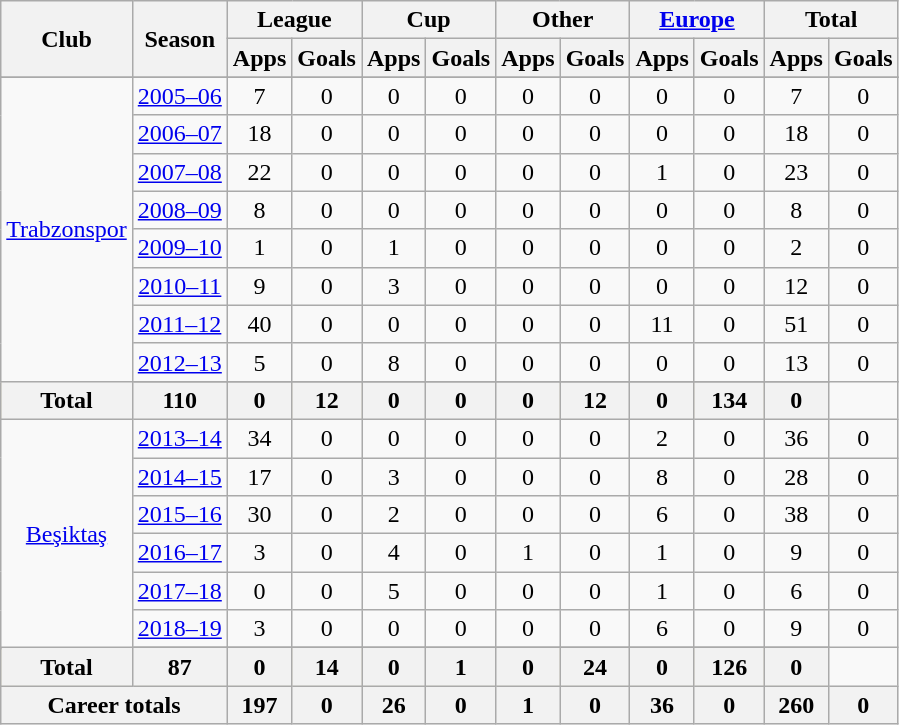<table class="wikitable" style="text-align: center;">
<tr>
<th rowspan="2">Club</th>
<th rowspan="2">Season</th>
<th colspan="2">League</th>
<th colspan="2">Cup</th>
<th colspan="2">Other</th>
<th colspan="2"><a href='#'>Europe</a></th>
<th colspan="2">Total</th>
</tr>
<tr>
<th>Apps</th>
<th>Goals</th>
<th>Apps</th>
<th>Goals</th>
<th>Apps</th>
<th>Goals</th>
<th>Apps</th>
<th>Goals</th>
<th>Apps</th>
<th>Goals</th>
</tr>
<tr>
</tr>
<tr style="text-align:center;">
<td rowspan="9" style="vertical-align:center;"><a href='#'>Trabzonspor</a></td>
<td><a href='#'>2005–06</a></td>
<td>7</td>
<td>0</td>
<td>0</td>
<td>0</td>
<td>0</td>
<td>0</td>
<td>0</td>
<td>0</td>
<td>7</td>
<td>0</td>
</tr>
<tr>
<td><a href='#'>2006–07</a></td>
<td>18</td>
<td>0</td>
<td>0</td>
<td>0</td>
<td>0</td>
<td>0</td>
<td>0</td>
<td>0</td>
<td>18</td>
<td>0</td>
</tr>
<tr>
<td><a href='#'>2007–08</a></td>
<td>22</td>
<td>0</td>
<td>0</td>
<td>0</td>
<td>0</td>
<td>0</td>
<td>1</td>
<td>0</td>
<td>23</td>
<td>0</td>
</tr>
<tr>
<td><a href='#'>2008–09</a></td>
<td>8</td>
<td>0</td>
<td>0</td>
<td>0</td>
<td>0</td>
<td>0</td>
<td>0</td>
<td>0</td>
<td>8</td>
<td>0</td>
</tr>
<tr>
<td><a href='#'>2009–10</a></td>
<td>1</td>
<td>0</td>
<td>1</td>
<td>0</td>
<td>0</td>
<td>0</td>
<td>0</td>
<td>0</td>
<td>2</td>
<td>0</td>
</tr>
<tr>
<td><a href='#'>2010–11</a></td>
<td>9</td>
<td>0</td>
<td>3</td>
<td>0</td>
<td>0</td>
<td>0</td>
<td>0</td>
<td>0</td>
<td>12</td>
<td>0</td>
</tr>
<tr>
<td><a href='#'>2011–12</a></td>
<td>40</td>
<td>0</td>
<td>0</td>
<td>0</td>
<td>0</td>
<td>0</td>
<td>11</td>
<td>0</td>
<td>51</td>
<td>0</td>
</tr>
<tr>
<td><a href='#'>2012–13</a></td>
<td>5</td>
<td>0</td>
<td>8</td>
<td>0</td>
<td>0</td>
<td>0</td>
<td>0</td>
<td>0</td>
<td>13</td>
<td>0</td>
</tr>
<tr>
</tr>
<tr style="background:lemonchiffon">
<th>Total</th>
<th>110</th>
<th>0</th>
<th>12</th>
<th>0</th>
<th>0</th>
<th>0</th>
<th>12</th>
<th>0</th>
<th>134</th>
<th>0</th>
</tr>
<tr>
<td rowspan="7" style="vertical-align:center;"><a href='#'>Beşiktaş</a></td>
<td><a href='#'>2013–14</a></td>
<td>34</td>
<td>0</td>
<td>0</td>
<td>0</td>
<td>0</td>
<td>0</td>
<td>2</td>
<td>0</td>
<td>36</td>
<td>0</td>
</tr>
<tr>
<td><a href='#'>2014–15</a></td>
<td>17</td>
<td>0</td>
<td>3</td>
<td>0</td>
<td>0</td>
<td>0</td>
<td>8</td>
<td>0</td>
<td>28</td>
<td>0</td>
</tr>
<tr>
<td><a href='#'>2015–16</a></td>
<td>30</td>
<td>0</td>
<td>2</td>
<td>0</td>
<td>0</td>
<td>0</td>
<td>6</td>
<td>0</td>
<td>38</td>
<td>0</td>
</tr>
<tr>
<td><a href='#'>2016–17</a></td>
<td>3</td>
<td>0</td>
<td>4</td>
<td>0</td>
<td>1</td>
<td>0</td>
<td>1</td>
<td>0</td>
<td>9</td>
<td>0</td>
</tr>
<tr>
<td><a href='#'>2017–18</a></td>
<td>0</td>
<td>0</td>
<td>5</td>
<td>0</td>
<td>0</td>
<td>0</td>
<td>1</td>
<td>0</td>
<td>6</td>
<td>0</td>
</tr>
<tr>
<td><a href='#'>2018–19</a></td>
<td>3</td>
<td>0</td>
<td>0</td>
<td>0</td>
<td>0</td>
<td>0</td>
<td>6</td>
<td>0</td>
<td>9</td>
<td>0</td>
</tr>
<tr>
</tr>
<tr style="background:lemonchiffon">
<th>Total</th>
<th>87</th>
<th>0</th>
<th>14</th>
<th>0</th>
<th>1</th>
<th>0</th>
<th>24</th>
<th>0</th>
<th>126</th>
<th>0</th>
</tr>
<tr>
<th colspan="2">Career totals</th>
<th>197</th>
<th>0</th>
<th>26</th>
<th>0</th>
<th>1</th>
<th>0</th>
<th>36</th>
<th>0</th>
<th>260</th>
<th>0</th>
</tr>
</table>
